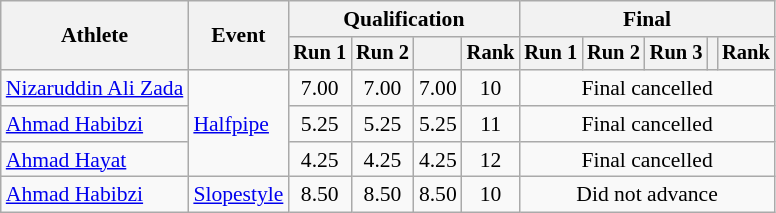<table class=wikitable style=font-size:90%;text-align:center>
<tr>
<th rowspan=2>Athlete</th>
<th rowspan=2>Event</th>
<th colspan=4>Qualification</th>
<th colspan=5>Final</th>
</tr>
<tr style=font-size:95%>
<th>Run 1</th>
<th>Run 2</th>
<th></th>
<th>Rank</th>
<th>Run 1</th>
<th>Run 2</th>
<th>Run 3</th>
<th></th>
<th>Rank</th>
</tr>
<tr>
<td align=left><a href='#'>Nizaruddin Ali Zada</a></td>
<td align=left rowspan=3><a href='#'>Halfpipe</a></td>
<td>7.00</td>
<td>7.00</td>
<td>7.00</td>
<td>10</td>
<td colspan=5>Final cancelled</td>
</tr>
<tr>
<td align=left><a href='#'>Ahmad Habibzi</a></td>
<td>5.25</td>
<td>5.25</td>
<td>5.25</td>
<td>11</td>
<td colspan=5>Final cancelled</td>
</tr>
<tr>
<td align=left><a href='#'>Ahmad Hayat</a></td>
<td>4.25</td>
<td>4.25</td>
<td>4.25</td>
<td>12</td>
<td colspan=5>Final cancelled</td>
</tr>
<tr>
<td align=left><a href='#'>Ahmad Habibzi</a></td>
<td align=left><a href='#'>Slopestyle</a></td>
<td>8.50</td>
<td>8.50</td>
<td>8.50</td>
<td>10</td>
<td colspan=5>Did not advance</td>
</tr>
</table>
